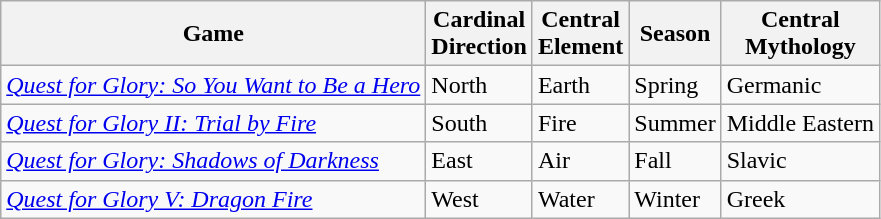<table class="wikitable">
<tr>
<th>Game</th>
<th>Cardinal<br>Direction</th>
<th>Central<br>Element</th>
<th>Season</th>
<th>Central<br>Mythology</th>
</tr>
<tr>
<td><em><a href='#'>Quest for Glory: So You Want to Be a Hero</a></em></td>
<td>North</td>
<td>Earth</td>
<td>Spring</td>
<td>Germanic</td>
</tr>
<tr>
<td><em><a href='#'>Quest for Glory II: Trial by Fire</a></em></td>
<td>South</td>
<td>Fire</td>
<td>Summer</td>
<td>Middle Eastern</td>
</tr>
<tr>
<td><em><a href='#'>Quest for Glory: Shadows of Darkness</a></em></td>
<td>East</td>
<td>Air</td>
<td>Fall</td>
<td>Slavic</td>
</tr>
<tr>
<td><em><a href='#'>Quest for Glory V: Dragon Fire</a></em></td>
<td>West</td>
<td>Water</td>
<td>Winter</td>
<td>Greek</td>
</tr>
</table>
